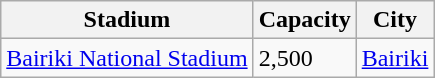<table class="wikitable sortable">
<tr>
<th>Stadium</th>
<th>Capacity</th>
<th>City</th>
</tr>
<tr>
<td><a href='#'>Bairiki National Stadium</a></td>
<td>2,500</td>
<td><a href='#'>Bairiki</a></td>
</tr>
</table>
